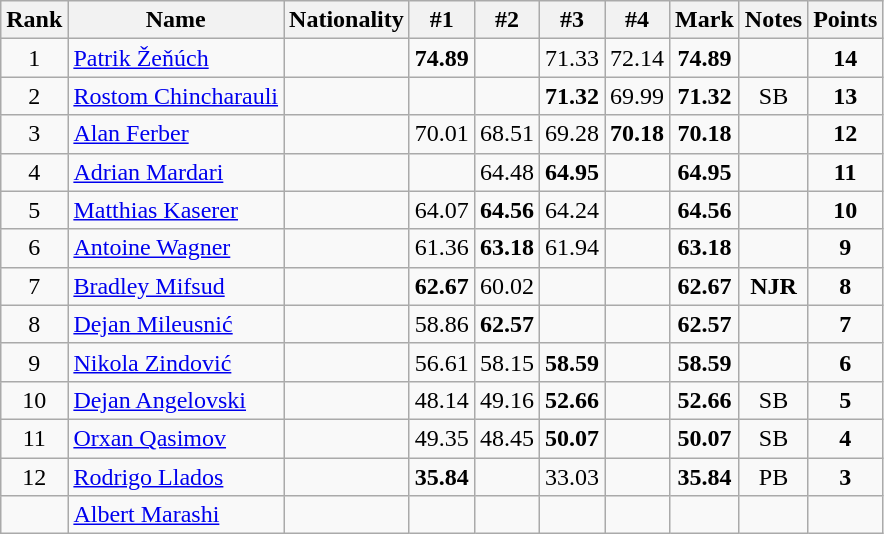<table class="wikitable sortable" style="text-align:center">
<tr>
<th>Rank</th>
<th>Name</th>
<th>Nationality</th>
<th>#1</th>
<th>#2</th>
<th>#3</th>
<th>#4</th>
<th>Mark</th>
<th>Notes</th>
<th>Points</th>
</tr>
<tr>
<td>1</td>
<td align=left><a href='#'>Patrik Žeňúch</a></td>
<td align=left></td>
<td><strong>74.89</strong></td>
<td></td>
<td>71.33</td>
<td>72.14</td>
<td><strong>74.89</strong></td>
<td></td>
<td><strong>14</strong></td>
</tr>
<tr>
<td>2</td>
<td align=left><a href='#'>Rostom Chincharauli</a></td>
<td align=left></td>
<td></td>
<td></td>
<td><strong>71.32</strong></td>
<td>69.99</td>
<td><strong>71.32</strong></td>
<td>SB</td>
<td><strong>13</strong></td>
</tr>
<tr>
<td>3</td>
<td align=left><a href='#'>Alan Ferber</a></td>
<td align=left></td>
<td>70.01</td>
<td>68.51</td>
<td>69.28</td>
<td><strong>70.18</strong></td>
<td><strong>70.18</strong></td>
<td></td>
<td><strong>12</strong></td>
</tr>
<tr>
<td>4</td>
<td align=left><a href='#'>Adrian Mardari</a></td>
<td align=left></td>
<td></td>
<td>64.48</td>
<td><strong>64.95</strong></td>
<td></td>
<td><strong>64.95</strong></td>
<td></td>
<td><strong>11</strong></td>
</tr>
<tr>
<td>5</td>
<td align=left><a href='#'>Matthias Kaserer</a></td>
<td align=left></td>
<td>64.07</td>
<td><strong>64.56</strong></td>
<td>64.24</td>
<td></td>
<td><strong>64.56</strong></td>
<td></td>
<td><strong>10</strong></td>
</tr>
<tr>
<td>6</td>
<td align=left><a href='#'>Antoine Wagner</a></td>
<td align=left></td>
<td>61.36</td>
<td><strong>63.18</strong></td>
<td>61.94</td>
<td></td>
<td><strong>63.18</strong></td>
<td></td>
<td><strong>9</strong></td>
</tr>
<tr>
<td>7</td>
<td align=left><a href='#'>Bradley Mifsud</a></td>
<td align=left></td>
<td><strong>62.67</strong></td>
<td>60.02</td>
<td></td>
<td></td>
<td><strong>62.67</strong></td>
<td><strong>NJR</strong></td>
<td><strong>8</strong></td>
</tr>
<tr>
<td>8</td>
<td align=left><a href='#'>Dejan Mileusnić</a></td>
<td align=left></td>
<td>58.86</td>
<td><strong>62.57</strong></td>
<td></td>
<td></td>
<td><strong>62.57</strong></td>
<td></td>
<td><strong>7</strong></td>
</tr>
<tr>
<td>9</td>
<td align=left><a href='#'>Nikola Zindović</a></td>
<td align=left></td>
<td>56.61</td>
<td>58.15</td>
<td><strong>58.59</strong></td>
<td></td>
<td><strong>58.59</strong></td>
<td></td>
<td><strong>6</strong></td>
</tr>
<tr>
<td>10</td>
<td align=left><a href='#'>Dejan Angelovski</a></td>
<td align=left></td>
<td>48.14</td>
<td>49.16</td>
<td><strong>52.66</strong></td>
<td></td>
<td><strong>52.66</strong></td>
<td>SB</td>
<td><strong>5</strong></td>
</tr>
<tr>
<td>11</td>
<td align=left><a href='#'>Orxan Qasimov</a></td>
<td align=left></td>
<td>49.35</td>
<td>48.45</td>
<td><strong>50.07</strong></td>
<td></td>
<td><strong>50.07</strong></td>
<td>SB</td>
<td><strong>4</strong></td>
</tr>
<tr>
<td>12</td>
<td align=left><a href='#'>Rodrigo Llados</a></td>
<td align=left></td>
<td><strong>35.84</strong></td>
<td></td>
<td>33.03</td>
<td></td>
<td><strong>35.84</strong></td>
<td>PB</td>
<td><strong>3</strong></td>
</tr>
<tr>
<td></td>
<td align=left><a href='#'>Albert Marashi</a></td>
<td align=left></td>
<td></td>
<td></td>
<td></td>
<td></td>
<td><strong></strong></td>
<td></td>
<td></td>
</tr>
</table>
